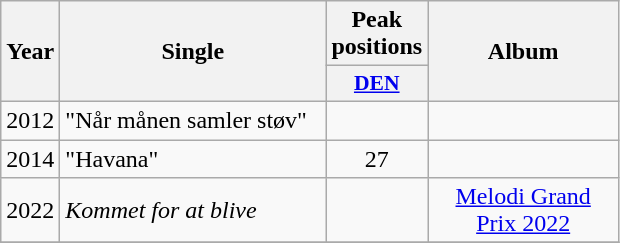<table class="wikitable">
<tr>
<th align="center" rowspan="2" width="10">Year</th>
<th align="center" rowspan="2" width="170">Single</th>
<th align="center" colspan="1" width="20">Peak positions</th>
<th align="center" rowspan="2" width="120">Album</th>
</tr>
<tr>
<th scope="col" style="width:3em;font-size:90%;"><a href='#'>DEN</a><br></th>
</tr>
<tr>
<td style="text-align:center;">2012</td>
<td>"Når månen samler støv"</td>
<td style="text-align:center;"></td>
<td style="text-align:center;"></td>
</tr>
<tr>
<td style="text-align:center;">2014</td>
<td>"Havana"</td>
<td style="text-align:center;">27</td>
<td style="text-align:center;"></td>
</tr>
<tr>
<td style="text-align:center;">2022</td>
<td><em>Kommet for at blive</em></td>
<td style="text-align:center;"></td>
<td style="text-align:center;"><a href='#'>Melodi Grand Prix 2022</a></td>
</tr>
<tr>
</tr>
</table>
